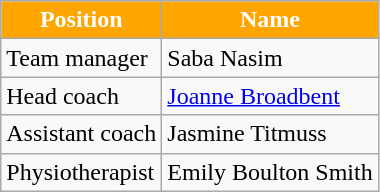<table class="wikitable">
<tr>
<th style="background:orange; color:white; text-align:center; ">Position</th>
<th style="background:orange; color:white; text-align:center; ">Name</th>
</tr>
<tr>
<td>Team manager</td>
<td> Saba Nasim</td>
</tr>
<tr>
<td>Head coach</td>
<td> <a href='#'>Joanne Broadbent</a></td>
</tr>
<tr>
<td>Assistant coach</td>
<td> Jasmine Titmuss</td>
</tr>
<tr>
<td>Physiotherapist</td>
<td> Emily Boulton Smith</td>
</tr>
</table>
